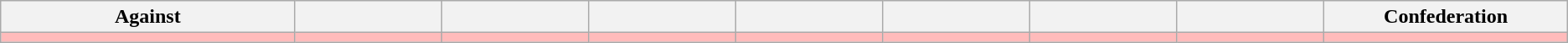<table class="wikitable sortable" style="text-align: center; font-size: 100%;">
<tr>
<th width=10%>Against</th>
<th width=5%></th>
<th width=5%></th>
<th width=5%></th>
<th width=5%></th>
<th width=5%></th>
<th width=5%></th>
<th width=5%></th>
<th width=8%>Confederation</th>
</tr>
<tr bgcolor="#ffbbbb">
<td></td>
<td></td>
<td></td>
<td></td>
<td></td>
<td></td>
<td></td>
<td></td>
<td></td>
</tr>
</table>
